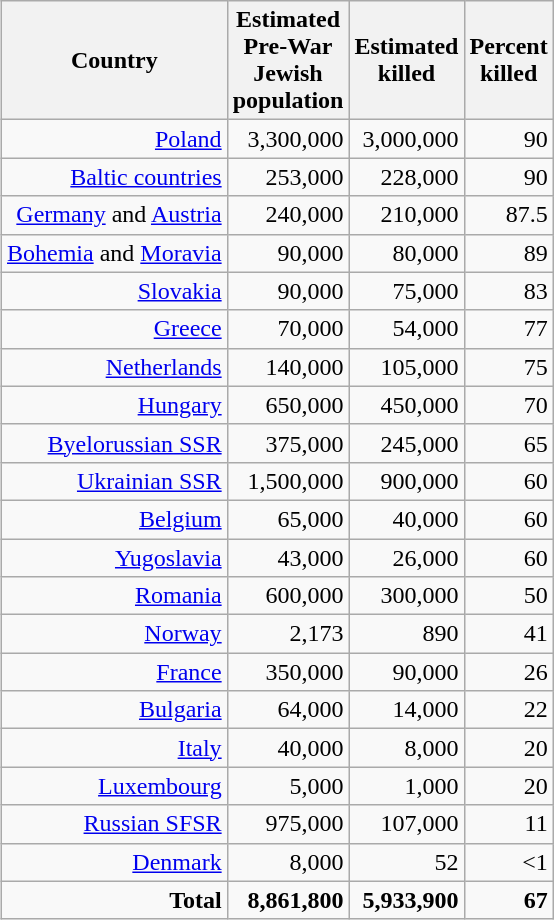<table class="sortable wikitable" style="float:right; clear:right; text-align:right; margin-left:1em; font-size:100%">
<tr>
<th>Country</th>
<th>Estimated<br>Pre-War<br>Jewish<br>population</th>
<th>Estimated<br>killed</th>
<th>Percent<br>killed</th>
</tr>
<tr>
<td><a href='#'>Poland</a></td>
<td>3,300,000</td>
<td>3,000,000</td>
<td>90</td>
</tr>
<tr>
<td><a href='#'>Baltic countries</a></td>
<td>253,000</td>
<td>228,000</td>
<td>90</td>
</tr>
<tr>
<td><a href='#'>Germany</a> and <a href='#'>Austria</a></td>
<td>240,000</td>
<td>210,000</td>
<td>87.5</td>
</tr>
<tr>
<td><a href='#'>Bohemia</a> and <a href='#'>Moravia</a></td>
<td>90,000</td>
<td>80,000</td>
<td>89</td>
</tr>
<tr>
<td><a href='#'>Slovakia</a></td>
<td>90,000</td>
<td>75,000</td>
<td>83</td>
</tr>
<tr>
<td><a href='#'>Greece</a></td>
<td>70,000</td>
<td>54,000</td>
<td>77</td>
</tr>
<tr>
<td><a href='#'>Netherlands</a></td>
<td>140,000</td>
<td>105,000</td>
<td>75</td>
</tr>
<tr>
<td><a href='#'>Hungary</a></td>
<td>650,000</td>
<td>450,000</td>
<td>70</td>
</tr>
<tr>
<td><a href='#'>Byelorussian SSR</a></td>
<td>375,000</td>
<td>245,000</td>
<td>65</td>
</tr>
<tr>
<td><a href='#'>Ukrainian SSR</a></td>
<td>1,500,000</td>
<td>900,000</td>
<td>60</td>
</tr>
<tr>
<td><a href='#'>Belgium</a></td>
<td>65,000</td>
<td>40,000</td>
<td>60</td>
</tr>
<tr>
<td><a href='#'>Yugoslavia</a></td>
<td>43,000</td>
<td>26,000</td>
<td>60</td>
</tr>
<tr>
<td><a href='#'>Romania</a></td>
<td>600,000</td>
<td>300,000</td>
<td>50</td>
</tr>
<tr>
<td><a href='#'>Norway</a></td>
<td>2,173</td>
<td>890</td>
<td>41</td>
</tr>
<tr>
<td><a href='#'>France</a></td>
<td>350,000</td>
<td>90,000</td>
<td>26</td>
</tr>
<tr>
<td><a href='#'>Bulgaria</a></td>
<td>64,000</td>
<td>14,000</td>
<td>22</td>
</tr>
<tr>
<td><a href='#'>Italy</a></td>
<td>40,000</td>
<td>8,000</td>
<td>20</td>
</tr>
<tr>
<td><a href='#'>Luxembourg</a></td>
<td>5,000</td>
<td>1,000</td>
<td>20</td>
</tr>
<tr>
<td><a href='#'>Russian SFSR</a></td>
<td>975,000</td>
<td>107,000</td>
<td>11</td>
</tr>
<tr>
<td><a href='#'>Denmark</a></td>
<td>8,000</td>
<td>52</td>
<td><1</td>
</tr>
<tr class="sortbottom">
<td><strong>Total</strong></td>
<td><strong>8,861,800</strong></td>
<td><strong>5,933,900</strong></td>
<td><strong>67</strong></td>
</tr>
</table>
